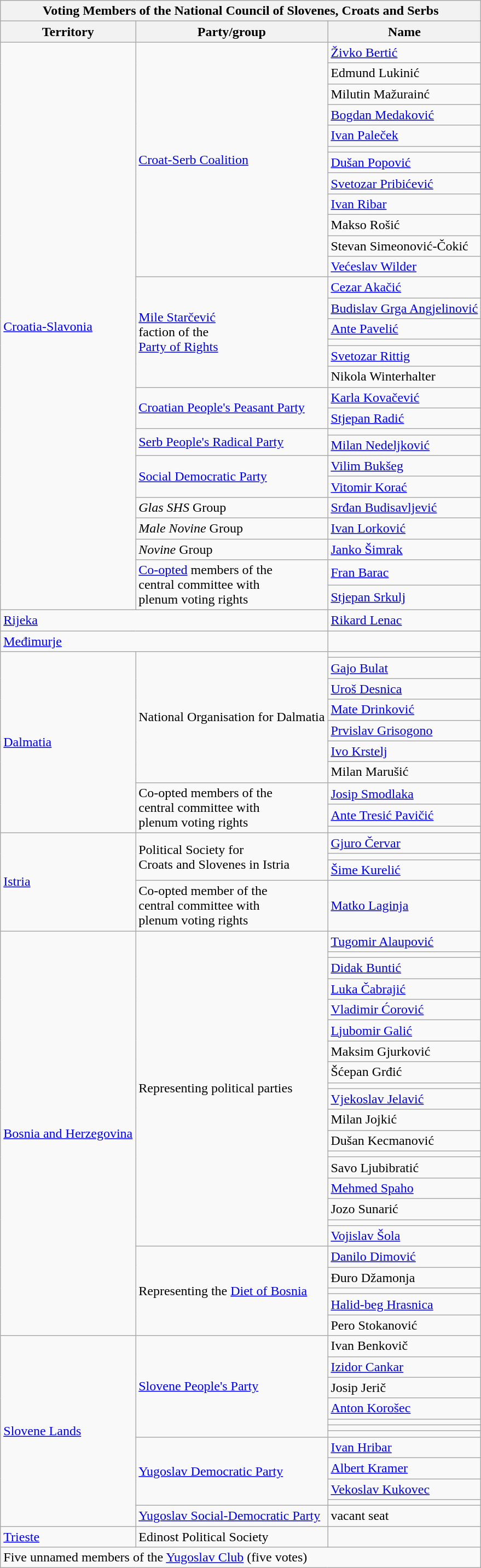<table class="wikitable collapsible">
<tr>
<th colspan="3">Voting Members of the National Council of Slovenes, Croats and Serbs</th>
</tr>
<tr>
<th>Territory</th>
<th>Party/group</th>
<th>Name</th>
</tr>
<tr>
<td rowspan="29"><a href='#'>Croatia-Slavonia</a></td>
<td rowspan="12"><a href='#'>Croat-Serb Coalition</a></td>
<td><a href='#'>Živko Bertić</a></td>
</tr>
<tr>
<td>Edmund Lukinić</td>
</tr>
<tr>
<td>Milutin Mažurainć</td>
</tr>
<tr>
<td><a href='#'>Bogdan Medaković</a></td>
</tr>
<tr>
<td><a href='#'>Ivan Paleček</a></td>
</tr>
<tr>
<td></td>
</tr>
<tr>
<td><a href='#'>Dušan Popović</a></td>
</tr>
<tr>
<td><a href='#'>Svetozar Pribićević</a></td>
</tr>
<tr>
<td><a href='#'>Ivan Ribar</a></td>
</tr>
<tr>
<td>Makso Rošić</td>
</tr>
<tr>
<td>Stevan Simeonović-Čokić</td>
</tr>
<tr>
<td><a href='#'>Većeslav Wilder</a></td>
</tr>
<tr>
<td rowspan="6"><a href='#'>Mile Starčević</a><br>faction of the<br><a href='#'>Party of Rights</a></td>
<td><a href='#'>Cezar Akačić</a></td>
</tr>
<tr>
<td><a href='#'>Budislav Grga Angjelinović</a></td>
</tr>
<tr>
<td><a href='#'>Ante Pavelić</a></td>
</tr>
<tr>
<td></td>
</tr>
<tr>
<td><a href='#'>Svetozar Rittig</a></td>
</tr>
<tr>
<td>Nikola Winterhalter</td>
</tr>
<tr>
<td rowspan="2"><a href='#'>Croatian People's Peasant Party</a></td>
<td><a href='#'>Karla Kovačević</a></td>
</tr>
<tr>
<td><a href='#'>Stjepan Radić</a></td>
</tr>
<tr>
<td rowspan="2"><a href='#'>Serb People's Radical Party</a></td>
<td></td>
</tr>
<tr>
<td><a href='#'>Milan Nedeljković</a></td>
</tr>
<tr>
<td rowspan="2"><a href='#'>Social Democratic Party</a></td>
<td><a href='#'>Vilim Bukšeg</a></td>
</tr>
<tr>
<td><a href='#'>Vitomir Korać</a></td>
</tr>
<tr>
<td><em>Glas SHS</em> Group</td>
<td><a href='#'>Srđan Budisavljević</a></td>
</tr>
<tr>
<td><em>Male Novine</em> Group</td>
<td><a href='#'>Ivan Lorković</a></td>
</tr>
<tr>
<td><em>Novine</em> Group</td>
<td><a href='#'>Janko Šimrak</a></td>
</tr>
<tr>
<td rowspan="2"><a href='#'>Co-opted</a> members of the<br>central committee with<br>plenum voting rights</td>
<td><a href='#'>Fran Barac</a></td>
</tr>
<tr>
<td><a href='#'>Stjepan Srkulj</a></td>
</tr>
<tr>
<td colspan="2"><a href='#'>Rijeka</a></td>
<td><a href='#'>Rikard Lenac</a></td>
</tr>
<tr>
<td colspan="2"><a href='#'>Međimurje</a></td>
<td></td>
</tr>
<tr>
<td rowspan="10"><a href='#'>Dalmatia</a></td>
<td rowspan="7">National Organisation for Dalmatia</td>
<td></td>
</tr>
<tr>
<td><a href='#'>Gajo Bulat</a></td>
</tr>
<tr>
<td><a href='#'>Uroš Desnica</a></td>
</tr>
<tr>
<td><a href='#'>Mate Drinković</a></td>
</tr>
<tr>
<td><a href='#'>Prvislav Grisogono</a></td>
</tr>
<tr>
<td><a href='#'>Ivo Krstelj</a></td>
</tr>
<tr>
<td>Milan Marušić</td>
</tr>
<tr>
<td rowspan="3">Co-opted members of the<br>central committee with<br>plenum voting rights</td>
<td><a href='#'>Josip Smodlaka</a></td>
</tr>
<tr>
<td><a href='#'>Ante Tresić Pavičić</a></td>
</tr>
<tr>
<td></td>
</tr>
<tr>
<td rowspan="4"><a href='#'>Istria</a></td>
<td rowspan="3">Political Society for<br>Croats and Slovenes in Istria</td>
<td><a href='#'>Gjuro Červar</a></td>
</tr>
<tr>
<td></td>
</tr>
<tr>
<td><a href='#'>Šime Kurelić</a></td>
</tr>
<tr>
<td>Co-opted member of the<br>central committee with<br>plenum voting rights</td>
<td><a href='#'>Matko Laginja</a></td>
</tr>
<tr>
<td rowspan="23"><a href='#'>Bosnia and Herzegovina</a></td>
<td rowspan="18">Representing political parties</td>
<td><a href='#'>Tugomir Alaupović</a></td>
</tr>
<tr>
<td></td>
</tr>
<tr>
<td><a href='#'>Didak Buntić</a></td>
</tr>
<tr>
<td><a href='#'>Luka Čabrajić</a></td>
</tr>
<tr>
<td><a href='#'>Vladimir Ćorović</a></td>
</tr>
<tr>
<td><a href='#'>Ljubomir Galić</a></td>
</tr>
<tr>
<td>Maksim Gjurković</td>
</tr>
<tr>
<td>Šćepan Grđić</td>
</tr>
<tr>
<td></td>
</tr>
<tr>
<td><a href='#'>Vjekoslav Jelavić</a></td>
</tr>
<tr>
<td>Milan Jojkić</td>
</tr>
<tr>
<td>Dušan Kecmanović</td>
</tr>
<tr>
<td></td>
</tr>
<tr>
<td>Savo Ljubibratić</td>
</tr>
<tr>
<td><a href='#'>Mehmed Spaho</a></td>
</tr>
<tr>
<td>Jozo Sunarić</td>
</tr>
<tr>
<td></td>
</tr>
<tr>
<td><a href='#'>Vojislav Šola</a></td>
</tr>
<tr>
<td rowspan="5">Representing the <a href='#'>Diet of Bosnia</a></td>
<td><a href='#'>Danilo Dimović</a></td>
</tr>
<tr>
<td>Đuro Džamonja</td>
</tr>
<tr>
<td></td>
</tr>
<tr>
<td><a href='#'>Halid-beg Hrasnica</a></td>
</tr>
<tr>
<td>Pero Stokanović</td>
</tr>
<tr>
<td rowspan="12"><a href='#'>Slovene Lands</a></td>
<td rowspan="7"><a href='#'>Slovene People's Party</a></td>
<td>Ivan Benkovič</td>
</tr>
<tr>
<td><a href='#'>Izidor Cankar</a></td>
</tr>
<tr>
<td>Josip Jerič</td>
</tr>
<tr>
<td><a href='#'>Anton Korošec</a></td>
</tr>
<tr>
<td></td>
</tr>
<tr>
<td></td>
</tr>
<tr>
<td></td>
</tr>
<tr>
<td rowspan="4"><a href='#'>Yugoslav Democratic Party</a></td>
<td><a href='#'>Ivan Hribar</a></td>
</tr>
<tr>
<td><a href='#'>Albert Kramer</a></td>
</tr>
<tr>
<td><a href='#'>Vekoslav Kukovec</a></td>
</tr>
<tr>
<td></td>
</tr>
<tr>
<td><a href='#'>Yugoslav Social-Democratic Party</a></td>
<td>vacant seat</td>
</tr>
<tr>
<td><a href='#'>Trieste</a></td>
<td>Edinost Political Society</td>
<td></td>
</tr>
<tr>
<td colspan="3">Five unnamed members of the <a href='#'>Yugoslav Club</a> (five votes)</td>
</tr>
</table>
